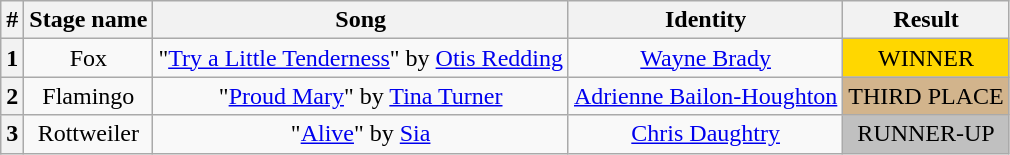<table class="wikitable plainrowheaders" style="text-align: center;">
<tr>
<th>#</th>
<th>Stage name</th>
<th>Song</th>
<th>Identity</th>
<th>Result</th>
</tr>
<tr>
<th>1</th>
<td>Fox</td>
<td>"<a href='#'>Try a Little Tenderness</a>" by <a href='#'>Otis Redding</a></td>
<td><a href='#'>Wayne Brady</a></td>
<td bgcolor=gold>WINNER</td>
</tr>
<tr>
<th>2</th>
<td>Flamingo</td>
<td>"<a href='#'>Proud Mary</a>" by <a href='#'>Tina Turner</a></td>
<td><a href='#'>Adrienne Bailon-Houghton</a></td>
<td bgcolor=tan>THIRD PLACE</td>
</tr>
<tr>
<th>3</th>
<td>Rottweiler</td>
<td>"<a href='#'>Alive</a>" by <a href='#'>Sia</a></td>
<td><a href='#'>Chris Daughtry</a></td>
<td bgcolor=silver>RUNNER-UP</td>
</tr>
</table>
